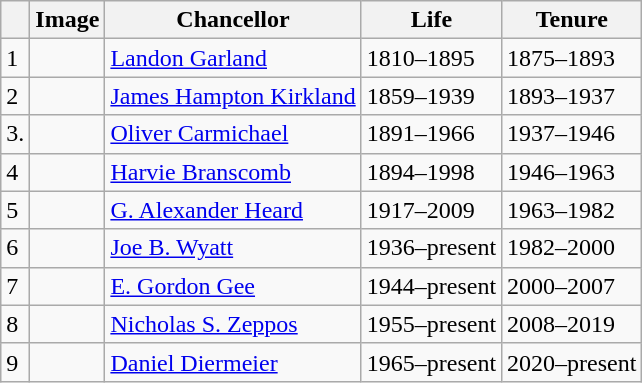<table class="wikitable">
<tr>
<th></th>
<th>Image</th>
<th>Chancellor</th>
<th>Life</th>
<th>Tenure</th>
</tr>
<tr>
<td>1</td>
<td></td>
<td><a href='#'>Landon Garland</a></td>
<td>1810–1895</td>
<td>1875–1893</td>
</tr>
<tr>
<td>2</td>
<td></td>
<td><a href='#'>James Hampton Kirkland</a></td>
<td>1859–1939</td>
<td>1893–1937</td>
</tr>
<tr>
<td>3.</td>
<td></td>
<td><a href='#'>Oliver Carmichael</a></td>
<td>1891–1966</td>
<td>1937–1946</td>
</tr>
<tr>
<td>4</td>
<td></td>
<td><a href='#'>Harvie Branscomb</a></td>
<td>1894–1998</td>
<td>1946–1963</td>
</tr>
<tr>
<td>5</td>
<td></td>
<td><a href='#'>G. Alexander Heard</a></td>
<td>1917–2009</td>
<td>1963–1982</td>
</tr>
<tr>
<td>6</td>
<td></td>
<td><a href='#'>Joe B. Wyatt</a></td>
<td>1936–present</td>
<td>1982–2000</td>
</tr>
<tr>
<td>7</td>
<td></td>
<td><a href='#'>E. Gordon Gee</a></td>
<td>1944–present</td>
<td>2000–2007</td>
</tr>
<tr>
<td>8</td>
<td></td>
<td><a href='#'>Nicholas S. Zeppos</a></td>
<td>1955–present</td>
<td>2008–2019</td>
</tr>
<tr>
<td>9</td>
<td></td>
<td><a href='#'>Daniel Diermeier</a></td>
<td>1965–present</td>
<td>2020–present</td>
</tr>
</table>
